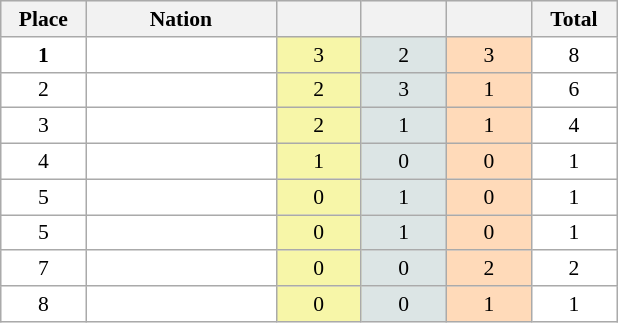<table class=wikitable style="border:1px solid #AAAAAA;font-size:90%">
<tr bgcolor="#EFEFEF">
<th width=50>Place</th>
<th width=120>Nation</th>
<th width=50></th>
<th width=50></th>
<th width=50></th>
<th width=50>Total</th>
</tr>
<tr align="center" valign="top" bgcolor="#FFFFFF">
<td><strong>1</strong></td>
<td align="left"><strong></strong></td>
<td style="background:#F7F6A8;">3</td>
<td style="background:#DCE5E5;">2</td>
<td style="background:#FFDAB9;">3</td>
<td>8</td>
</tr>
<tr align="center" valign="top" bgcolor="#FFFFFF">
<td>2</td>
<td align="left"></td>
<td style="background:#F7F6A8;">2</td>
<td style="background:#DCE5E5;">3</td>
<td style="background:#FFDAB9;">1</td>
<td>6</td>
</tr>
<tr align="center" valign="top" bgcolor="#FFFFFF">
<td>3</td>
<td align="left"></td>
<td style="background:#F7F6A8;">2</td>
<td style="background:#DCE5E5;">1</td>
<td style="background:#FFDAB9;">1</td>
<td>4</td>
</tr>
<tr align="center" valign="top" bgcolor="#FFFFFF">
<td>4</td>
<td align="left"></td>
<td style="background:#F7F6A8;">1</td>
<td style="background:#DCE5E5;">0</td>
<td style="background:#FFDAB9;">0</td>
<td>1</td>
</tr>
<tr align="center" valign="top" bgcolor="#FFFFFF">
<td>5</td>
<td align="left"></td>
<td style="background:#F7F6A8;">0</td>
<td style="background:#DCE5E5;">1</td>
<td style="background:#FFDAB9;">0</td>
<td>1</td>
</tr>
<tr align="center" valign="top" bgcolor="#FFFFFF">
<td>5</td>
<td align="left"></td>
<td style="background:#F7F6A8;">0</td>
<td style="background:#DCE5E5;">1</td>
<td style="background:#FFDAB9;">0</td>
<td>1</td>
</tr>
<tr align="center" valign="top" bgcolor="#FFFFFF">
<td>7</td>
<td align="left"></td>
<td style="background:#F7F6A8;">0</td>
<td style="background:#DCE5E5;">0</td>
<td style="background:#FFDAB9;">2</td>
<td>2</td>
</tr>
<tr align="center" valign="top" bgcolor="#FFFFFF">
<td>8</td>
<td align="left"></td>
<td style="background:#F7F6A8;">0</td>
<td style="background:#DCE5E5;">0</td>
<td style="background:#FFDAB9;">1</td>
<td>1</td>
</tr>
</table>
